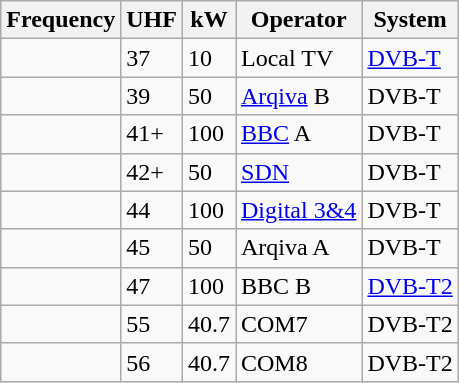<table class="wikitable sortable">
<tr>
<th>Frequency</th>
<th>UHF</th>
<th>kW</th>
<th>Operator</th>
<th>System</th>
</tr>
<tr>
<td></td>
<td>37</td>
<td>10</td>
<td>Local TV</td>
<td><a href='#'>DVB-T</a></td>
</tr>
<tr>
<td></td>
<td>39</td>
<td>50</td>
<td><a href='#'>Arqiva</a> B</td>
<td>DVB-T</td>
</tr>
<tr>
<td></td>
<td>41+</td>
<td>100</td>
<td><a href='#'>BBC</a> A</td>
<td>DVB-T</td>
</tr>
<tr>
<td></td>
<td>42+</td>
<td>50</td>
<td><a href='#'>SDN</a></td>
<td>DVB-T</td>
</tr>
<tr>
<td></td>
<td>44</td>
<td>100</td>
<td><a href='#'>Digital 3&4</a></td>
<td>DVB-T</td>
</tr>
<tr>
<td></td>
<td>45</td>
<td>50</td>
<td>Arqiva A</td>
<td>DVB-T</td>
</tr>
<tr>
<td></td>
<td>47</td>
<td>100</td>
<td>BBC B</td>
<td><a href='#'>DVB-T2</a></td>
</tr>
<tr>
<td></td>
<td>55</td>
<td>40.7</td>
<td>COM7</td>
<td>DVB-T2</td>
</tr>
<tr>
<td></td>
<td>56</td>
<td>40.7</td>
<td>COM8</td>
<td>DVB-T2</td>
</tr>
</table>
